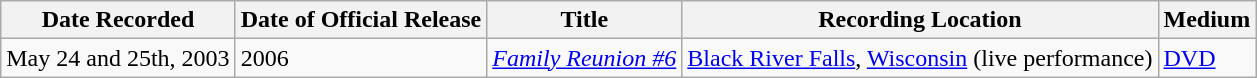<table class="wikitable">
<tr>
<th>Date Recorded</th>
<th>Date of Official Release</th>
<th>Title</th>
<th>Recording Location</th>
<th>Medium</th>
</tr>
<tr>
<td>May 24 and 25th, 2003</td>
<td>2006</td>
<td><em><a href='#'>Family Reunion #6</a></em></td>
<td><a href='#'>Black River Falls</a>, <a href='#'>Wisconsin</a> (live performance)</td>
<td><a href='#'>DVD</a></td>
</tr>
</table>
